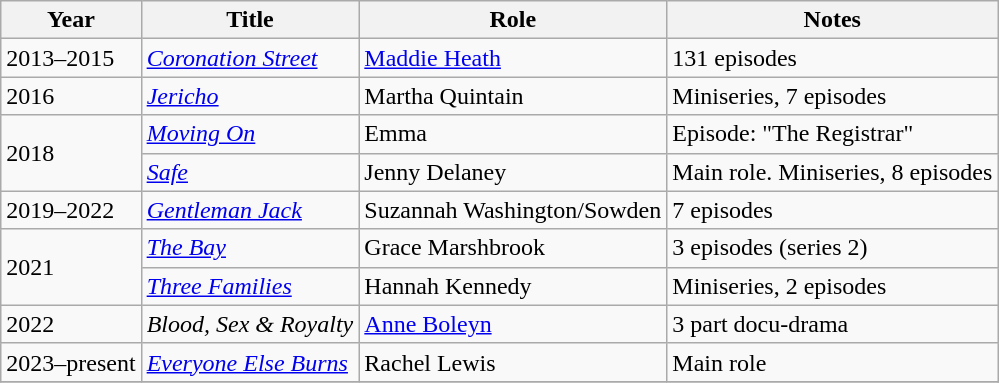<table class="wikitable sortable">
<tr>
<th>Year</th>
<th>Title</th>
<th>Role</th>
<th class="unsortable">Notes</th>
</tr>
<tr>
<td>2013–2015</td>
<td><em><a href='#'>Coronation Street</a></em></td>
<td><a href='#'>Maddie Heath</a></td>
<td>131 episodes</td>
</tr>
<tr>
<td>2016</td>
<td><em><a href='#'>Jericho</a></em></td>
<td>Martha Quintain</td>
<td>Miniseries, 7 episodes</td>
</tr>
<tr>
<td rowspan="2">2018</td>
<td><em><a href='#'>Moving On</a></em></td>
<td>Emma</td>
<td>Episode: "The Registrar"</td>
</tr>
<tr>
<td><em><a href='#'>Safe</a></em></td>
<td>Jenny Delaney</td>
<td>Main role. Miniseries, 8 episodes</td>
</tr>
<tr>
<td>2019–2022</td>
<td><em><a href='#'>Gentleman Jack</a></em></td>
<td>Suzannah Washington/Sowden</td>
<td>7 episodes</td>
</tr>
<tr>
<td rowspan="2">2021</td>
<td><em><a href='#'>The Bay</a></em></td>
<td>Grace Marshbrook</td>
<td>3 episodes (series 2)</td>
</tr>
<tr>
<td><em><a href='#'>Three Families</a></em></td>
<td>Hannah Kennedy</td>
<td>Miniseries, 2 episodes</td>
</tr>
<tr>
<td>2022</td>
<td><em>Blood, Sex & Royalty</em></td>
<td><a href='#'>Anne Boleyn</a></td>
<td>3 part docu-drama</td>
</tr>
<tr>
<td>2023–present</td>
<td><em><a href='#'>Everyone Else Burns</a></em></td>
<td>Rachel Lewis</td>
<td>Main role</td>
</tr>
<tr>
</tr>
</table>
